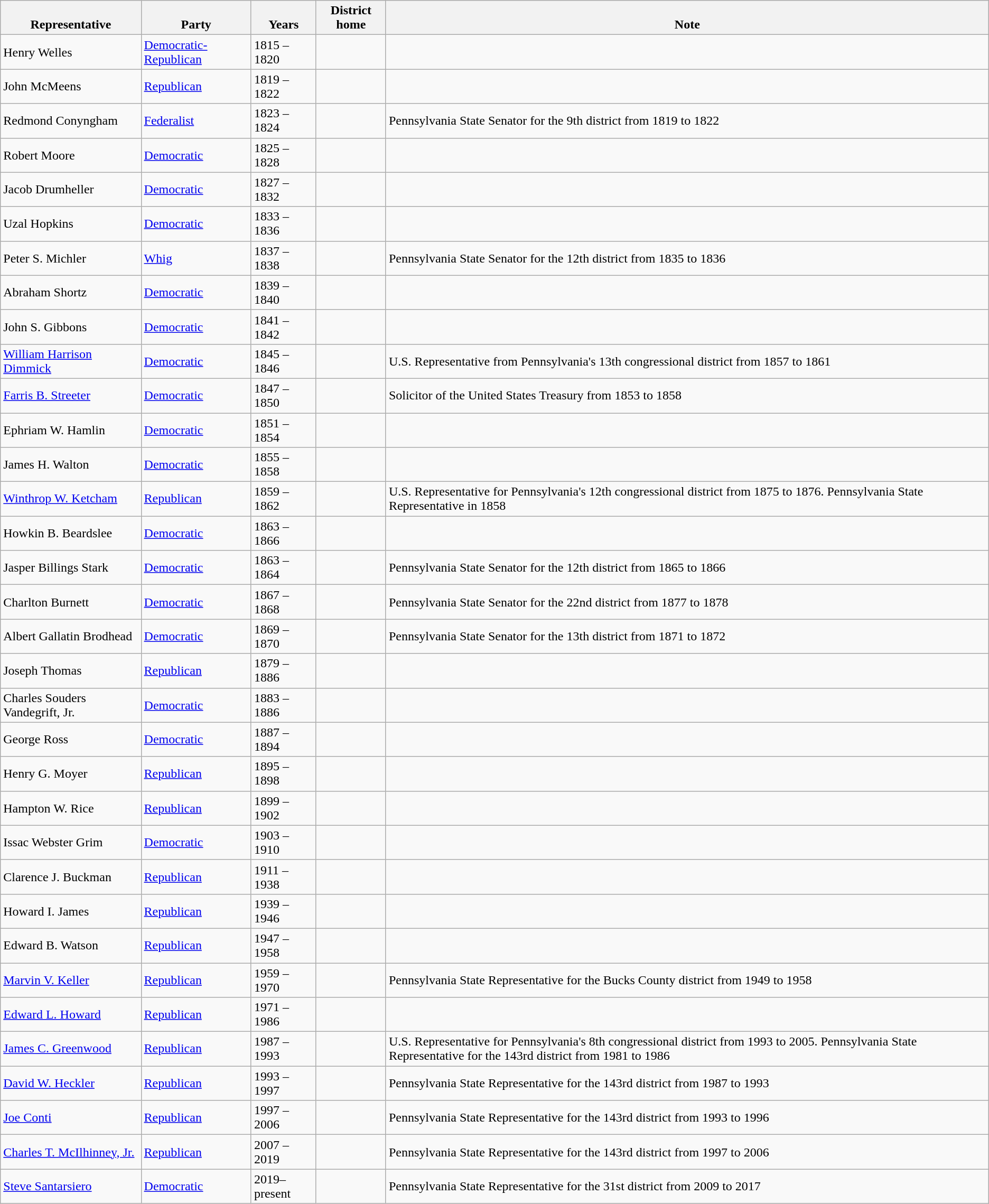<table class=wikitable>
<tr valign=bottom>
<th>Representative</th>
<th>Party</th>
<th>Years</th>
<th>District home</th>
<th>Note</th>
</tr>
<tr>
<td>Henry Welles</td>
<td><a href='#'>Democratic-Republican</a></td>
<td>1815 – 1820</td>
<td></td>
<td></td>
</tr>
<tr>
<td>John McMeens</td>
<td><a href='#'>Republican</a></td>
<td>1819 – 1822</td>
<td></td>
<td></td>
</tr>
<tr>
<td>Redmond Conyngham</td>
<td><a href='#'>Federalist</a></td>
<td>1823 – 1824</td>
<td></td>
<td>Pennsylvania State Senator for the 9th district from 1819 to 1822</td>
</tr>
<tr>
<td>Robert Moore</td>
<td><a href='#'>Democratic</a></td>
<td>1825 – 1828</td>
<td></td>
<td></td>
</tr>
<tr>
<td>Jacob Drumheller</td>
<td><a href='#'>Democratic</a></td>
<td>1827 – 1832</td>
<td></td>
<td></td>
</tr>
<tr>
<td>Uzal Hopkins</td>
<td><a href='#'>Democratic</a></td>
<td>1833 – 1836</td>
<td></td>
<td></td>
</tr>
<tr>
<td>Peter S. Michler</td>
<td><a href='#'>Whig</a></td>
<td>1837 – 1838</td>
<td></td>
<td>Pennsylvania State Senator for the 12th district from 1835 to 1836</td>
</tr>
<tr>
<td>Abraham Shortz</td>
<td><a href='#'>Democratic</a></td>
<td>1839 – 1840</td>
<td></td>
<td></td>
</tr>
<tr>
<td>John S. Gibbons</td>
<td><a href='#'>Democratic</a></td>
<td>1841 – 1842</td>
<td></td>
<td></td>
</tr>
<tr>
<td><a href='#'>William Harrison Dimmick</a></td>
<td><a href='#'>Democratic</a></td>
<td>1845 – 1846</td>
<td></td>
<td>U.S. Representative from Pennsylvania's 13th congressional district from 1857 to 1861</td>
</tr>
<tr>
<td><a href='#'>Farris B. Streeter</a></td>
<td><a href='#'>Democratic</a></td>
<td>1847 – 1850</td>
<td></td>
<td>Solicitor of the United States Treasury from 1853 to 1858</td>
</tr>
<tr>
<td>Ephriam W. Hamlin</td>
<td><a href='#'>Democratic</a></td>
<td>1851 – 1854</td>
<td></td>
<td></td>
</tr>
<tr>
<td>James H. Walton</td>
<td><a href='#'>Democratic</a></td>
<td>1855 – 1858</td>
<td></td>
<td></td>
</tr>
<tr>
<td><a href='#'>Winthrop W. Ketcham</a></td>
<td><a href='#'>Republican</a></td>
<td>1859 – 1862</td>
<td></td>
<td>U.S. Representative for Pennsylvania's 12th congressional district from 1875 to 1876.  Pennsylvania State Representative in 1858</td>
</tr>
<tr>
<td>Howkin B. Beardslee</td>
<td><a href='#'>Democratic</a></td>
<td>1863 – 1866</td>
<td></td>
<td></td>
</tr>
<tr>
<td>Jasper Billings Stark</td>
<td><a href='#'>Democratic</a></td>
<td>1863 – 1864</td>
<td></td>
<td>Pennsylvania State Senator for the 12th district from 1865 to 1866</td>
</tr>
<tr>
<td>Charlton Burnett</td>
<td><a href='#'>Democratic</a></td>
<td>1867 – 1868</td>
<td></td>
<td>Pennsylvania State Senator for the 22nd district from 1877 to 1878</td>
</tr>
<tr>
<td>Albert Gallatin Brodhead</td>
<td><a href='#'>Democratic</a></td>
<td>1869 – 1870</td>
<td></td>
<td>Pennsylvania State Senator for the 13th district from 1871 to 1872</td>
</tr>
<tr>
<td>Joseph Thomas</td>
<td><a href='#'>Republican</a></td>
<td>1879 – 1886</td>
<td></td>
<td></td>
</tr>
<tr>
<td>Charles Souders Vandegrift, Jr.</td>
<td><a href='#'>Democratic</a></td>
<td>1883 – 1886</td>
<td></td>
<td></td>
</tr>
<tr>
<td>George Ross</td>
<td><a href='#'>Democratic</a></td>
<td>1887 – 1894</td>
<td></td>
<td></td>
</tr>
<tr>
<td>Henry G. Moyer</td>
<td><a href='#'>Republican</a></td>
<td>1895 – 1898</td>
<td></td>
<td></td>
</tr>
<tr>
<td>Hampton W. Rice</td>
<td><a href='#'>Republican</a></td>
<td>1899 – 1902</td>
<td></td>
<td></td>
</tr>
<tr>
<td>Issac Webster Grim</td>
<td><a href='#'>Democratic</a></td>
<td>1903 – 1910</td>
<td></td>
<td></td>
</tr>
<tr>
<td>Clarence J. Buckman</td>
<td><a href='#'>Republican</a></td>
<td>1911 – 1938</td>
<td></td>
<td></td>
</tr>
<tr>
<td>Howard I. James</td>
<td><a href='#'>Republican</a></td>
<td>1939 – 1946</td>
<td></td>
<td></td>
</tr>
<tr>
<td>Edward B. Watson</td>
<td><a href='#'>Republican</a></td>
<td>1947 – 1958</td>
<td></td>
<td></td>
</tr>
<tr>
<td><a href='#'>Marvin V. Keller</a></td>
<td><a href='#'>Republican</a></td>
<td>1959 – 1970</td>
<td></td>
<td>Pennsylvania State Representative for the Bucks County district from 1949 to 1958</td>
</tr>
<tr>
<td><a href='#'>Edward L. Howard</a></td>
<td><a href='#'>Republican</a></td>
<td>1971 – 1986</td>
<td></td>
<td></td>
</tr>
<tr>
<td><a href='#'>James C. Greenwood</a></td>
<td><a href='#'>Republican</a></td>
<td>1987 – 1993</td>
<td></td>
<td>U.S. Representative for Pennsylvania's 8th congressional district from 1993 to 2005.  Pennsylvania State Representative for the 143rd district from 1981 to 1986</td>
</tr>
<tr>
<td><a href='#'>David W. Heckler</a></td>
<td><a href='#'>Republican</a></td>
<td>1993 – 1997</td>
<td></td>
<td>Pennsylvania State Representative for the 143rd district from 1987 to 1993</td>
</tr>
<tr>
<td><a href='#'>Joe Conti</a></td>
<td><a href='#'>Republican</a></td>
<td>1997 – 2006</td>
<td></td>
<td>Pennsylvania State Representative for the 143rd district from 1993 to 1996</td>
</tr>
<tr>
<td><a href='#'>Charles T. McIlhinney, Jr.</a></td>
<td><a href='#'>Republican</a></td>
<td>2007 – 2019</td>
<td></td>
<td>Pennsylvania State Representative for the 143rd district from 1997 to 2006</td>
</tr>
<tr>
<td><a href='#'>Steve Santarsiero</a></td>
<td><a href='#'>Democratic</a></td>
<td>2019–present</td>
<td></td>
<td>Pennsylvania State Representative for the 31st district from 2009 to 2017</td>
</tr>
</table>
